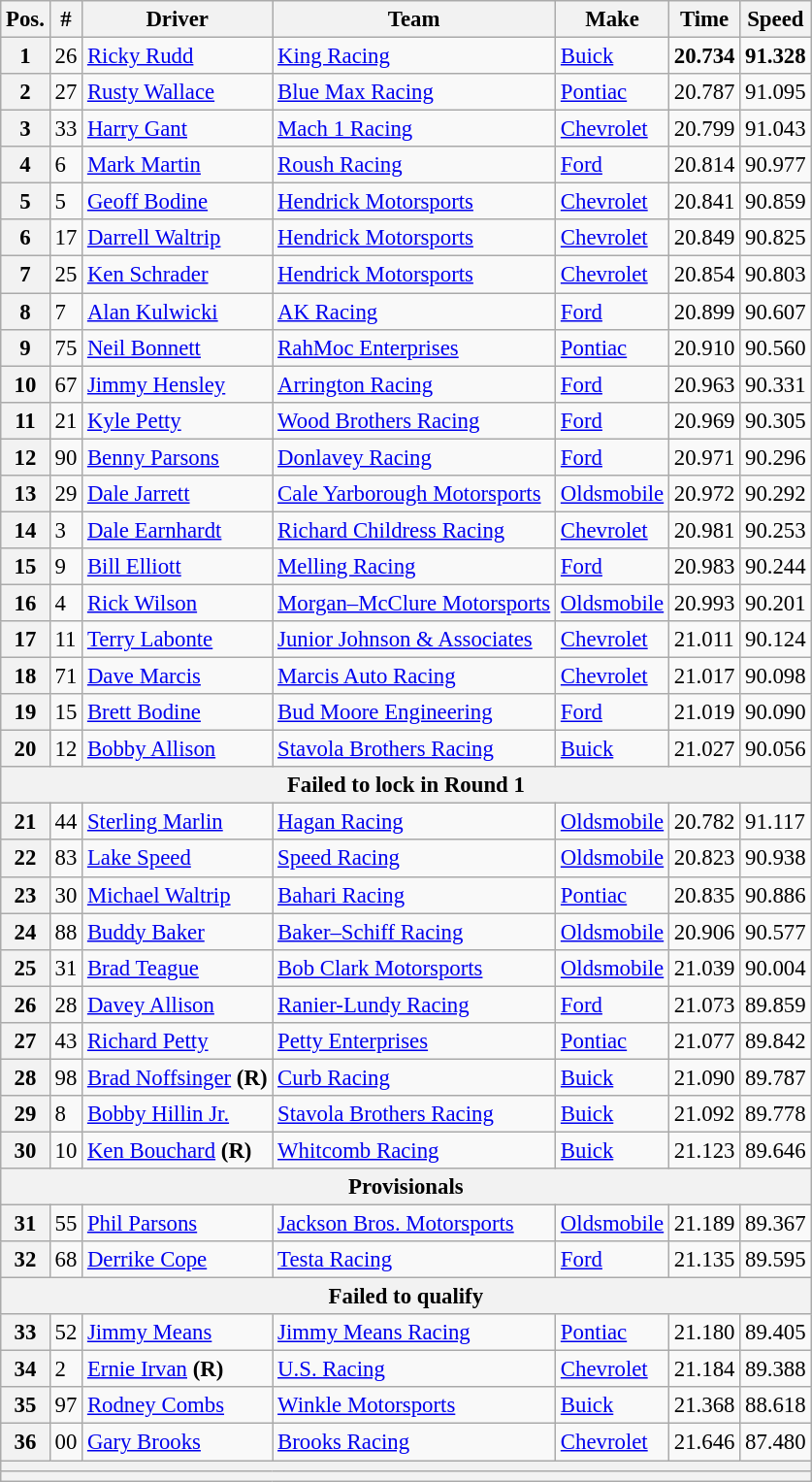<table class="wikitable" style="font-size:95%">
<tr>
<th>Pos.</th>
<th>#</th>
<th>Driver</th>
<th>Team</th>
<th>Make</th>
<th>Time</th>
<th>Speed</th>
</tr>
<tr>
<th>1</th>
<td>26</td>
<td><a href='#'>Ricky Rudd</a></td>
<td><a href='#'>King Racing</a></td>
<td><a href='#'>Buick</a></td>
<td><strong>20.734</strong></td>
<td><strong>91.328</strong></td>
</tr>
<tr>
<th>2</th>
<td>27</td>
<td><a href='#'>Rusty Wallace</a></td>
<td><a href='#'>Blue Max Racing</a></td>
<td><a href='#'>Pontiac</a></td>
<td>20.787</td>
<td>91.095</td>
</tr>
<tr>
<th>3</th>
<td>33</td>
<td><a href='#'>Harry Gant</a></td>
<td><a href='#'>Mach 1 Racing</a></td>
<td><a href='#'>Chevrolet</a></td>
<td>20.799</td>
<td>91.043</td>
</tr>
<tr>
<th>4</th>
<td>6</td>
<td><a href='#'>Mark Martin</a></td>
<td><a href='#'>Roush Racing</a></td>
<td><a href='#'>Ford</a></td>
<td>20.814</td>
<td>90.977</td>
</tr>
<tr>
<th>5</th>
<td>5</td>
<td><a href='#'>Geoff Bodine</a></td>
<td><a href='#'>Hendrick Motorsports</a></td>
<td><a href='#'>Chevrolet</a></td>
<td>20.841</td>
<td>90.859</td>
</tr>
<tr>
<th>6</th>
<td>17</td>
<td><a href='#'>Darrell Waltrip</a></td>
<td><a href='#'>Hendrick Motorsports</a></td>
<td><a href='#'>Chevrolet</a></td>
<td>20.849</td>
<td>90.825</td>
</tr>
<tr>
<th>7</th>
<td>25</td>
<td><a href='#'>Ken Schrader</a></td>
<td><a href='#'>Hendrick Motorsports</a></td>
<td><a href='#'>Chevrolet</a></td>
<td>20.854</td>
<td>90.803</td>
</tr>
<tr>
<th>8</th>
<td>7</td>
<td><a href='#'>Alan Kulwicki</a></td>
<td><a href='#'>AK Racing</a></td>
<td><a href='#'>Ford</a></td>
<td>20.899</td>
<td>90.607</td>
</tr>
<tr>
<th>9</th>
<td>75</td>
<td><a href='#'>Neil Bonnett</a></td>
<td><a href='#'>RahMoc Enterprises</a></td>
<td><a href='#'>Pontiac</a></td>
<td>20.910</td>
<td>90.560</td>
</tr>
<tr>
<th>10</th>
<td>67</td>
<td><a href='#'>Jimmy Hensley</a></td>
<td><a href='#'>Arrington Racing</a></td>
<td><a href='#'>Ford</a></td>
<td>20.963</td>
<td>90.331</td>
</tr>
<tr>
<th>11</th>
<td>21</td>
<td><a href='#'>Kyle Petty</a></td>
<td><a href='#'>Wood Brothers Racing</a></td>
<td><a href='#'>Ford</a></td>
<td>20.969</td>
<td>90.305</td>
</tr>
<tr>
<th>12</th>
<td>90</td>
<td><a href='#'>Benny Parsons</a></td>
<td><a href='#'>Donlavey Racing</a></td>
<td><a href='#'>Ford</a></td>
<td>20.971</td>
<td>90.296</td>
</tr>
<tr>
<th>13</th>
<td>29</td>
<td><a href='#'>Dale Jarrett</a></td>
<td><a href='#'>Cale Yarborough Motorsports</a></td>
<td><a href='#'>Oldsmobile</a></td>
<td>20.972</td>
<td>90.292</td>
</tr>
<tr>
<th>14</th>
<td>3</td>
<td><a href='#'>Dale Earnhardt</a></td>
<td><a href='#'>Richard Childress Racing</a></td>
<td><a href='#'>Chevrolet</a></td>
<td>20.981</td>
<td>90.253</td>
</tr>
<tr>
<th>15</th>
<td>9</td>
<td><a href='#'>Bill Elliott</a></td>
<td><a href='#'>Melling Racing</a></td>
<td><a href='#'>Ford</a></td>
<td>20.983</td>
<td>90.244</td>
</tr>
<tr>
<th>16</th>
<td>4</td>
<td><a href='#'>Rick Wilson</a></td>
<td><a href='#'>Morgan–McClure Motorsports</a></td>
<td><a href='#'>Oldsmobile</a></td>
<td>20.993</td>
<td>90.201</td>
</tr>
<tr>
<th>17</th>
<td>11</td>
<td><a href='#'>Terry Labonte</a></td>
<td><a href='#'>Junior Johnson & Associates</a></td>
<td><a href='#'>Chevrolet</a></td>
<td>21.011</td>
<td>90.124</td>
</tr>
<tr>
<th>18</th>
<td>71</td>
<td><a href='#'>Dave Marcis</a></td>
<td><a href='#'>Marcis Auto Racing</a></td>
<td><a href='#'>Chevrolet</a></td>
<td>21.017</td>
<td>90.098</td>
</tr>
<tr>
<th>19</th>
<td>15</td>
<td><a href='#'>Brett Bodine</a></td>
<td><a href='#'>Bud Moore Engineering</a></td>
<td><a href='#'>Ford</a></td>
<td>21.019</td>
<td>90.090</td>
</tr>
<tr>
<th>20</th>
<td>12</td>
<td><a href='#'>Bobby Allison</a></td>
<td><a href='#'>Stavola Brothers Racing</a></td>
<td><a href='#'>Buick</a></td>
<td>21.027</td>
<td>90.056</td>
</tr>
<tr>
<th colspan="7">Failed to lock in Round 1</th>
</tr>
<tr>
<th>21</th>
<td>44</td>
<td><a href='#'>Sterling Marlin</a></td>
<td><a href='#'>Hagan Racing</a></td>
<td><a href='#'>Oldsmobile</a></td>
<td>20.782</td>
<td>91.117</td>
</tr>
<tr>
<th>22</th>
<td>83</td>
<td><a href='#'>Lake Speed</a></td>
<td><a href='#'>Speed Racing</a></td>
<td><a href='#'>Oldsmobile</a></td>
<td>20.823</td>
<td>90.938</td>
</tr>
<tr>
<th>23</th>
<td>30</td>
<td><a href='#'>Michael Waltrip</a></td>
<td><a href='#'>Bahari Racing</a></td>
<td><a href='#'>Pontiac</a></td>
<td>20.835</td>
<td>90.886</td>
</tr>
<tr>
<th>24</th>
<td>88</td>
<td><a href='#'>Buddy Baker</a></td>
<td><a href='#'>Baker–Schiff Racing</a></td>
<td><a href='#'>Oldsmobile</a></td>
<td>20.906</td>
<td>90.577</td>
</tr>
<tr>
<th>25</th>
<td>31</td>
<td><a href='#'>Brad Teague</a></td>
<td><a href='#'>Bob Clark Motorsports</a></td>
<td><a href='#'>Oldsmobile</a></td>
<td>21.039</td>
<td>90.004</td>
</tr>
<tr>
<th>26</th>
<td>28</td>
<td><a href='#'>Davey Allison</a></td>
<td><a href='#'>Ranier-Lundy Racing</a></td>
<td><a href='#'>Ford</a></td>
<td>21.073</td>
<td>89.859</td>
</tr>
<tr>
<th>27</th>
<td>43</td>
<td><a href='#'>Richard Petty</a></td>
<td><a href='#'>Petty Enterprises</a></td>
<td><a href='#'>Pontiac</a></td>
<td>21.077</td>
<td>89.842</td>
</tr>
<tr>
<th>28</th>
<td>98</td>
<td><a href='#'>Brad Noffsinger</a> <strong>(R)</strong></td>
<td><a href='#'>Curb Racing</a></td>
<td><a href='#'>Buick</a></td>
<td>21.090</td>
<td>89.787</td>
</tr>
<tr>
<th>29</th>
<td>8</td>
<td><a href='#'>Bobby Hillin Jr.</a></td>
<td><a href='#'>Stavola Brothers Racing</a></td>
<td><a href='#'>Buick</a></td>
<td>21.092</td>
<td>89.778</td>
</tr>
<tr>
<th>30</th>
<td>10</td>
<td><a href='#'>Ken Bouchard</a> <strong>(R)</strong></td>
<td><a href='#'>Whitcomb Racing</a></td>
<td><a href='#'>Buick</a></td>
<td>21.123</td>
<td>89.646</td>
</tr>
<tr>
<th colspan="7">Provisionals</th>
</tr>
<tr>
<th>31</th>
<td>55</td>
<td><a href='#'>Phil Parsons</a></td>
<td><a href='#'>Jackson Bros. Motorsports</a></td>
<td><a href='#'>Oldsmobile</a></td>
<td>21.189</td>
<td>89.367</td>
</tr>
<tr>
<th>32</th>
<td>68</td>
<td><a href='#'>Derrike Cope</a></td>
<td><a href='#'>Testa Racing</a></td>
<td><a href='#'>Ford</a></td>
<td>21.135</td>
<td>89.595</td>
</tr>
<tr>
<th colspan="7">Failed to qualify</th>
</tr>
<tr>
<th>33</th>
<td>52</td>
<td><a href='#'>Jimmy Means</a></td>
<td><a href='#'>Jimmy Means Racing</a></td>
<td><a href='#'>Pontiac</a></td>
<td>21.180</td>
<td>89.405</td>
</tr>
<tr>
<th>34</th>
<td>2</td>
<td><a href='#'>Ernie Irvan</a> <strong>(R)</strong></td>
<td><a href='#'>U.S. Racing</a></td>
<td><a href='#'>Chevrolet</a></td>
<td>21.184</td>
<td>89.388</td>
</tr>
<tr>
<th>35</th>
<td>97</td>
<td><a href='#'>Rodney Combs</a></td>
<td><a href='#'>Winkle Motorsports</a></td>
<td><a href='#'>Buick</a></td>
<td>21.368</td>
<td>88.618</td>
</tr>
<tr>
<th>36</th>
<td>00</td>
<td><a href='#'>Gary Brooks</a></td>
<td><a href='#'>Brooks Racing</a></td>
<td><a href='#'>Chevrolet</a></td>
<td>21.646</td>
<td>87.480</td>
</tr>
<tr>
<th colspan="7"></th>
</tr>
<tr>
<th colspan="7"></th>
</tr>
</table>
